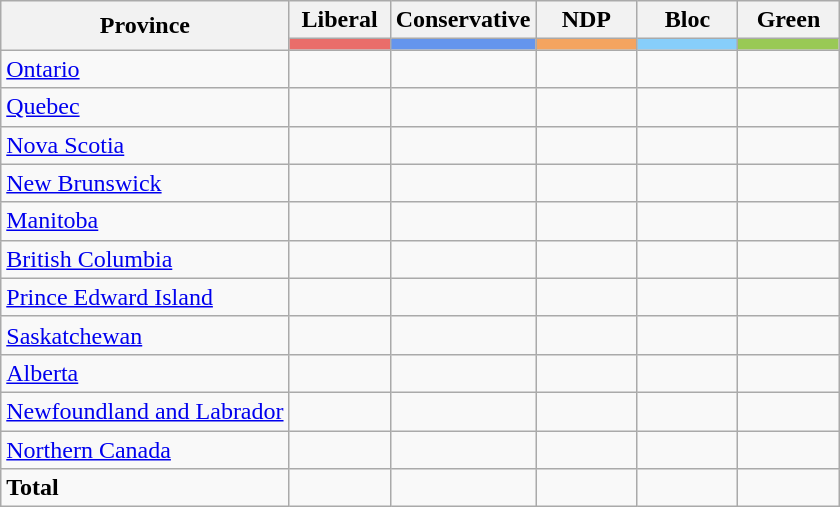<table class="wikitable" style="text-align:left;">
<tr>
<th rowspan="2">Province</th>
<th style="width:60px;">Liberal</th>
<th style="width:60px;">Conservative</th>
<th style="width:60px;">NDP</th>
<th style="width:60px;">Bloc</th>
<th style="width:60px;">Green</th>
</tr>
<tr>
<th style="background-color:#EA6D6A;"></th>
<th style="background-color:#6495ED;"></th>
<th style="background-color:#F4A460;"></th>
<th style="background-color:#87CEFA;"></th>
<th style="background-color:#99C955;"></th>
</tr>
<tr>
<td><a href='#'>Ontario</a></td>
<td><strong></strong></td>
<td></td>
<td></td>
<td></td>
<td></td>
</tr>
<tr>
<td><a href='#'>Quebec</a></td>
<td><strong></strong></td>
<td></td>
<td></td>
<td></td>
<td></td>
</tr>
<tr>
<td><a href='#'>Nova Scotia</a></td>
<td><strong></strong></td>
<td></td>
<td></td>
<td></td>
<td></td>
</tr>
<tr>
<td><a href='#'>New Brunswick</a></td>
<td><strong></strong></td>
<td></td>
<td></td>
<td></td>
<td></td>
</tr>
<tr>
<td><a href='#'>Manitoba</a></td>
<td></td>
<td><strong></strong></td>
<td></td>
<td></td>
<td></td>
</tr>
<tr>
<td><a href='#'>British Columbia</a></td>
<td></td>
<td><strong></strong></td>
<td></td>
<td></td>
<td></td>
</tr>
<tr>
<td><a href='#'>Prince Edward Island</a></td>
<td><strong></strong></td>
<td></td>
<td></td>
<td></td>
<td></td>
</tr>
<tr>
<td><a href='#'>Saskatchewan</a></td>
<td></td>
<td><strong></strong></td>
<td></td>
<td></td>
<td></td>
</tr>
<tr>
<td><a href='#'>Alberta</a></td>
<td></td>
<td><strong></strong></td>
<td></td>
<td></td>
<td></td>
</tr>
<tr>
<td><a href='#'>Newfoundland and Labrador</a></td>
<td><strong></strong></td>
<td></td>
<td></td>
<td></td>
<td></td>
</tr>
<tr>
<td><a href='#'>Northern Canada</a></td>
<td><strong></strong></td>
<td></td>
<td></td>
<td></td>
<td></td>
</tr>
<tr>
<td><strong>Total</strong></td>
<td><strong></strong></td>
<td></td>
<td></td>
<td></td>
<td></td>
</tr>
</table>
